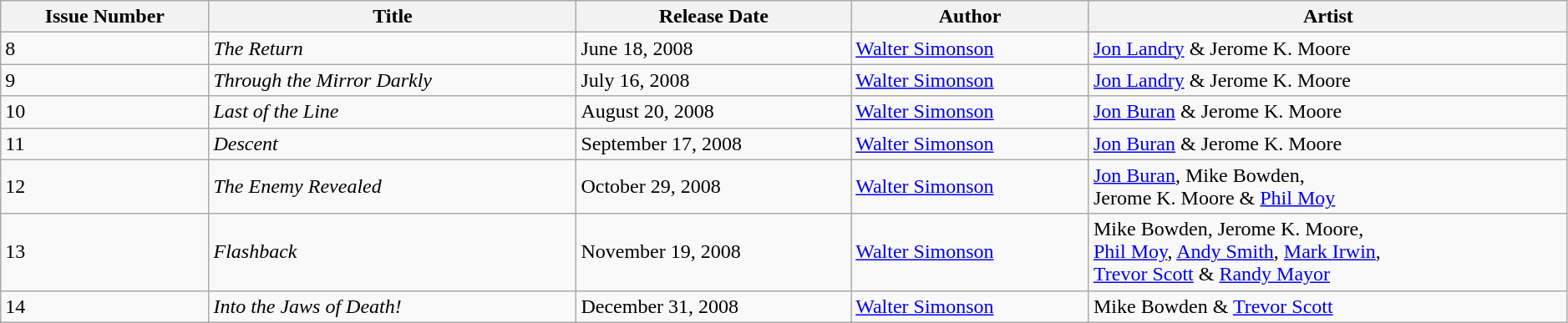<table class="wikitable" style="width:99%;" style="background: #FFFFFF;">
<tr>
<th>Issue Number</th>
<th>Title</th>
<th>Release Date</th>
<th>Author</th>
<th>Artist</th>
</tr>
<tr>
<td>8</td>
<td><em>The Return</em></td>
<td>June 18, 2008</td>
<td><a href='#'>Walter Simonson</a></td>
<td><a href='#'>Jon Landry</a> & Jerome K. Moore</td>
</tr>
<tr>
<td>9</td>
<td><em>Through the Mirror Darkly</em></td>
<td>July 16, 2008</td>
<td><a href='#'>Walter Simonson</a></td>
<td><a href='#'>Jon Landry</a> & Jerome K. Moore</td>
</tr>
<tr>
<td>10</td>
<td><em>Last of the Line</em></td>
<td>August 20, 2008</td>
<td><a href='#'>Walter Simonson</a></td>
<td><a href='#'>Jon Buran</a> & Jerome K. Moore</td>
</tr>
<tr>
<td>11</td>
<td><em>Descent</em></td>
<td>September 17, 2008</td>
<td><a href='#'>Walter Simonson</a></td>
<td><a href='#'>Jon Buran</a> & Jerome K. Moore</td>
</tr>
<tr>
<td>12</td>
<td><em>The Enemy Revealed</em></td>
<td>October 29, 2008</td>
<td><a href='#'>Walter Simonson</a></td>
<td><a href='#'>Jon Buran</a>, Mike Bowden,<br>Jerome K. Moore & <a href='#'>Phil Moy</a></td>
</tr>
<tr>
<td>13</td>
<td><em>Flashback</em></td>
<td>November 19, 2008</td>
<td><a href='#'>Walter Simonson</a></td>
<td>Mike Bowden, Jerome K. Moore,<br><a href='#'>Phil Moy</a>, <a href='#'>Andy Smith</a>, <a href='#'>Mark Irwin</a>,<br><a href='#'>Trevor Scott</a> & <a href='#'>Randy Mayor</a></td>
</tr>
<tr>
<td>14</td>
<td><em>Into the Jaws of Death!</em></td>
<td>December 31, 2008</td>
<td><a href='#'>Walter Simonson</a></td>
<td>Mike Bowden & <a href='#'>Trevor Scott</a></td>
</tr>
</table>
